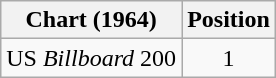<table class="wikitable plainrowheaders" style="text-align:center">
<tr>
<th scope="col">Chart (1964)</th>
<th scope="col">Position</th>
</tr>
<tr>
<td "text-align:left;">US <em>Billboard</em> 200</td>
<td>1</td>
</tr>
</table>
